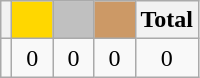<table class="wikitable">
<tr>
<th></th>
<th style="background-color:gold">        </th>
<th style="background-color:silver">      </th>
<th style="background-color:#CC9966">      </th>
<th>Total</th>
</tr>
<tr align="center">
<td></td>
<td>0</td>
<td>0</td>
<td>0</td>
<td>0</td>
</tr>
</table>
